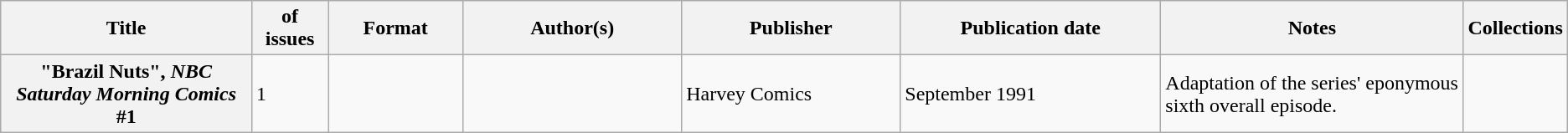<table class="wikitable">
<tr>
<th>Title</th>
<th style="width:40pt"> of issues</th>
<th style="width:75pt">Format</th>
<th style="width:125pt">Author(s)</th>
<th style="width:125pt">Publisher</th>
<th style="width:150pt">Publication date</th>
<th style="width:175pt">Notes</th>
<th>Collections</th>
</tr>
<tr>
<th>"Brazil Nuts", <em>NBC Saturday Morning Comics</em> #1</th>
<td>1</td>
<td></td>
<td></td>
<td>Harvey Comics</td>
<td>September 1991</td>
<td>Adaptation of the series' eponymous sixth overall episode.</td>
<td></td>
</tr>
</table>
